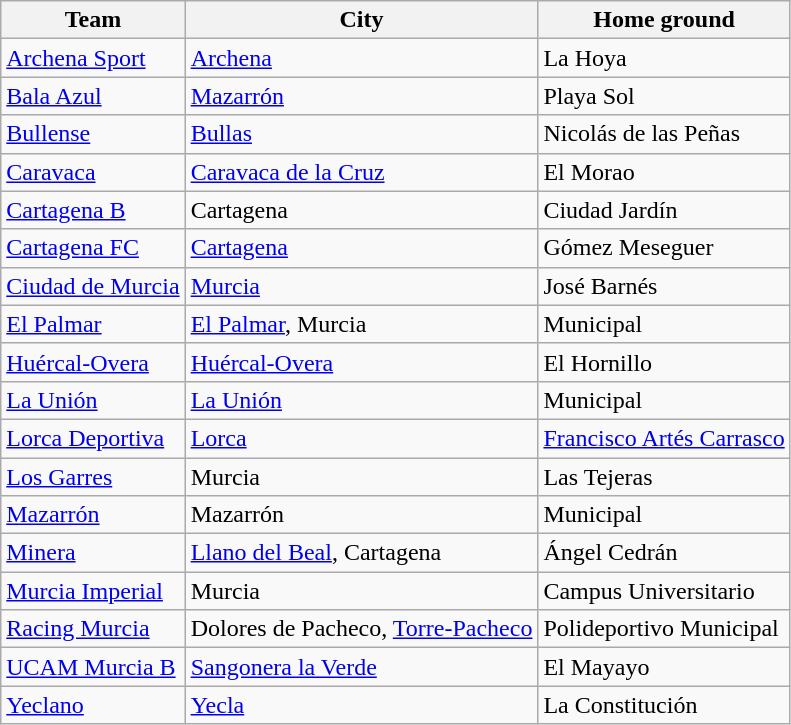<table class="wikitable sortable">
<tr>
<th>Team</th>
<th>City</th>
<th>Home ground</th>
</tr>
<tr>
<td><a href='#'>Archena Sport</a></td>
<td><a href='#'>Archena</a></td>
<td>La Hoya</td>
</tr>
<tr>
<td><a href='#'>Bala Azul</a></td>
<td><a href='#'>Mazarrón</a></td>
<td>Playa Sol</td>
</tr>
<tr>
<td><a href='#'>Bullense</a></td>
<td><a href='#'>Bullas</a></td>
<td>Nicolás de las Peñas</td>
</tr>
<tr>
<td><a href='#'>Caravaca</a></td>
<td><a href='#'>Caravaca de la Cruz</a></td>
<td>El Morao</td>
</tr>
<tr>
<td><a href='#'>Cartagena B</a></td>
<td>Cartagena</td>
<td>Ciudad Jardín</td>
</tr>
<tr>
<td><a href='#'>Cartagena FC</a></td>
<td><a href='#'>Cartagena</a></td>
<td>Gómez Meseguer</td>
</tr>
<tr>
<td><a href='#'>Ciudad de Murcia</a></td>
<td><a href='#'>Murcia</a></td>
<td>José Barnés</td>
</tr>
<tr>
<td><a href='#'>El Palmar</a></td>
<td><a href='#'>El Palmar</a>, Murcia</td>
<td>Municipal</td>
</tr>
<tr>
<td><a href='#'>Huércal-Overa</a></td>
<td><a href='#'>Huércal-Overa</a> </td>
<td>El Hornillo</td>
</tr>
<tr>
<td><a href='#'>La Unión</a></td>
<td><a href='#'>La Unión</a></td>
<td>Municipal</td>
</tr>
<tr>
<td><a href='#'>Lorca Deportiva</a></td>
<td><a href='#'>Lorca</a></td>
<td><a href='#'>Francisco Artés Carrasco</a></td>
</tr>
<tr>
<td><a href='#'>Los Garres</a></td>
<td>Murcia</td>
<td>Las Tejeras</td>
</tr>
<tr>
<td><a href='#'>Mazarrón</a></td>
<td>Mazarrón</td>
<td>Municipal</td>
</tr>
<tr>
<td><a href='#'>Minera</a></td>
<td><a href='#'>Llano del Beal</a>, Cartagena</td>
<td>Ángel Cedrán</td>
</tr>
<tr>
<td><a href='#'>Murcia Imperial</a></td>
<td>Murcia</td>
<td>Campus Universitario</td>
</tr>
<tr>
<td><a href='#'>Racing Murcia</a></td>
<td>Dolores de Pacheco, <a href='#'>Torre-Pacheco</a></td>
<td>Polideportivo Municipal</td>
</tr>
<tr>
<td><a href='#'>UCAM Murcia B</a></td>
<td><a href='#'>Sangonera la Verde</a></td>
<td>El Mayayo</td>
</tr>
<tr>
<td><a href='#'>Yeclano</a></td>
<td><a href='#'>Yecla</a></td>
<td>La Constitución</td>
</tr>
</table>
